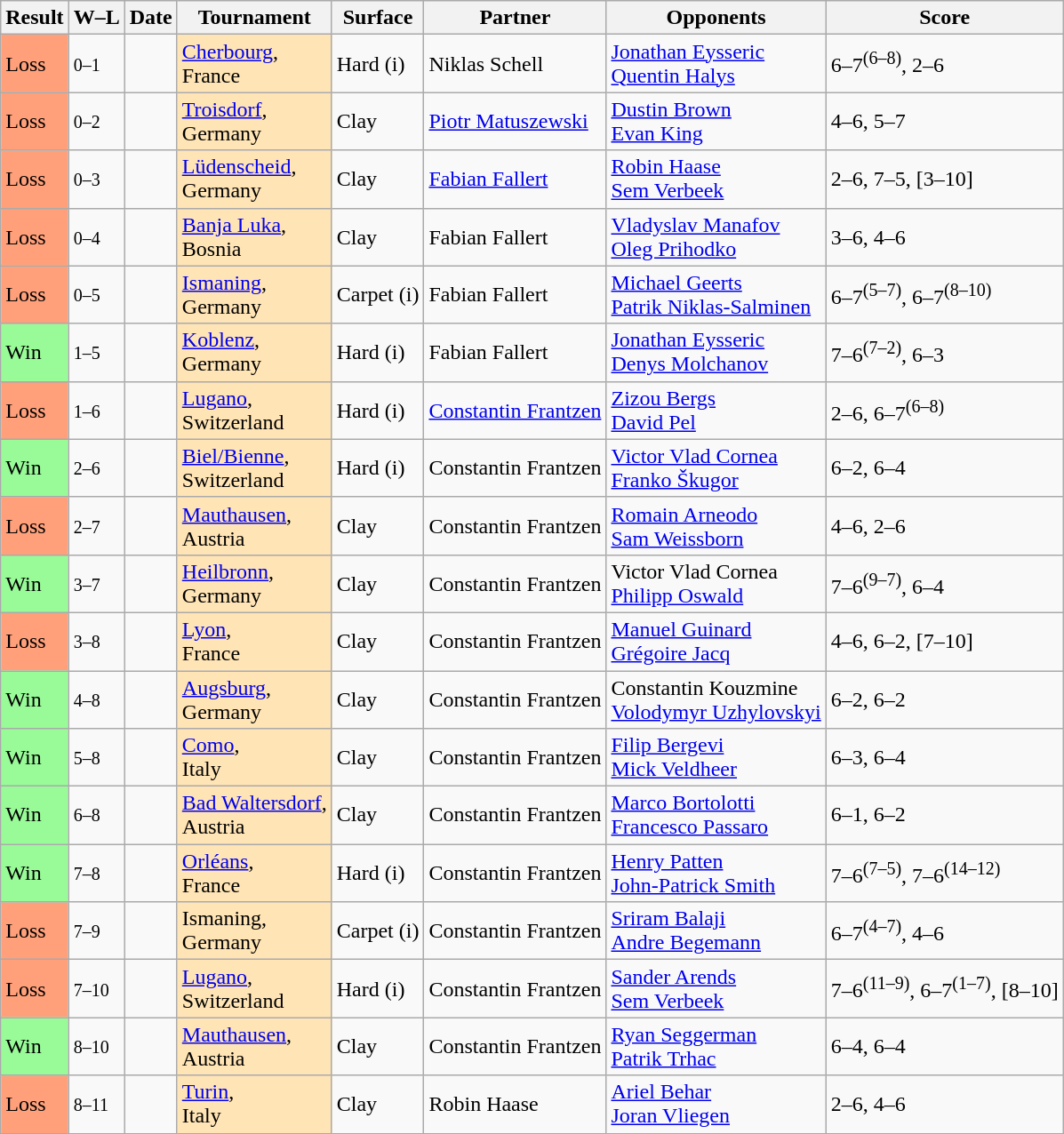<table class="sortable wikitable nowrap">
<tr>
<th>Result</th>
<th class="unsortable">W–L</th>
<th>Date</th>
<th>Tournament</th>
<th>Surface</th>
<th>Partner</th>
<th>Opponents</th>
<th class="unsortable">Score</th>
</tr>
<tr>
<td style="background:#FFA07A">Loss</td>
<td><small>0–1</small></td>
<td><a href='#'></a></td>
<td bgcolor=moccasin><a href='#'>Cherbourg</a>, <br> France</td>
<td>Hard (i)</td>
<td> Niklas Schell</td>
<td> <a href='#'>Jonathan Eysseric</a><br> <a href='#'>Quentin Halys</a></td>
<td>6–7<sup>(6–8)</sup>, 2–6</td>
</tr>
<tr>
<td style="background:#FFA07A">Loss</td>
<td><small>0–2</small></td>
<td><a href='#'></a></td>
<td bgcolor=moccasin><a href='#'>Troisdorf</a>, <br> Germany</td>
<td>Clay</td>
<td> <a href='#'>Piotr Matuszewski</a></td>
<td> <a href='#'>Dustin Brown</a><br> <a href='#'>Evan King</a></td>
<td>4–6, 5–7</td>
</tr>
<tr>
<td style="background:#FFA07A">Loss</td>
<td><small>0–3</small></td>
<td><a href='#'></a></td>
<td bgcolor=moccasin><a href='#'>Lüdenscheid</a>, <br> Germany</td>
<td>Clay</td>
<td> <a href='#'>Fabian Fallert</a></td>
<td> <a href='#'>Robin Haase</a><br> <a href='#'>Sem Verbeek</a></td>
<td>2–6, 7–5, [3–10]</td>
</tr>
<tr>
<td style="background:#FFA07A">Loss</td>
<td><small>0–4</small></td>
<td><a href='#'></a></td>
<td bgcolor=moccasin><a href='#'>Banja Luka</a>, <br> Bosnia</td>
<td>Clay</td>
<td> Fabian Fallert</td>
<td> <a href='#'>Vladyslav Manafov</a><br> <a href='#'>Oleg Prihodko</a></td>
<td>3–6, 4–6</td>
</tr>
<tr>
<td style="background:#FFA07A">Loss</td>
<td><small>0–5</small></td>
<td><a href='#'></a></td>
<td bgcolor=moccasin><a href='#'>Ismaning</a>, <br> Germany</td>
<td>Carpet (i)</td>
<td> Fabian Fallert</td>
<td> <a href='#'>Michael Geerts</a><br> <a href='#'>Patrik Niklas-Salminen</a></td>
<td>6–7<sup>(5–7)</sup>, 6–7<sup>(8–10)</sup></td>
</tr>
<tr>
<td style="background:#98FB98">Win</td>
<td><small>1–5</small></td>
<td><a href='#'></a></td>
<td bgcolor=moccasin><a href='#'>Koblenz</a>, <br> Germany</td>
<td>Hard (i)</td>
<td> Fabian Fallert</td>
<td> <a href='#'>Jonathan Eysseric</a><br> <a href='#'>Denys Molchanov</a></td>
<td>7–6<sup>(7–2)</sup>, 6–3</td>
</tr>
<tr>
<td style="background:#FFA07A">Loss</td>
<td><small>1–6</small></td>
<td><a href='#'></a></td>
<td bgcolor=moccasin><a href='#'>Lugano</a>, <br> Switzerland</td>
<td>Hard (i)</td>
<td> <a href='#'>Constantin Frantzen</a></td>
<td> <a href='#'>Zizou Bergs</a><br> <a href='#'>David Pel</a></td>
<td>2–6, 6–7<sup>(6–8)</sup></td>
</tr>
<tr>
<td style="background:#98FB98">Win</td>
<td><small>2–6</small></td>
<td><a href='#'></a></td>
<td bgcolor=moccasin><a href='#'>Biel/Bienne</a>, <br> Switzerland</td>
<td>Hard (i)</td>
<td> Constantin Frantzen</td>
<td> <a href='#'>Victor Vlad Cornea</a><br> <a href='#'>Franko Škugor</a></td>
<td>6–2, 6–4</td>
</tr>
<tr>
<td style="background:#FFA07A">Loss</td>
<td><small>2–7</small></td>
<td><a href='#'></a></td>
<td bgcolor=moccasin><a href='#'>Mauthausen</a>, <br> Austria</td>
<td>Clay</td>
<td> Constantin Frantzen</td>
<td> <a href='#'>Romain Arneodo</a><br> <a href='#'>Sam Weissborn</a></td>
<td>4–6, 2–6</td>
</tr>
<tr>
<td style="background:#98FB98">Win</td>
<td><small>3–7</small></td>
<td><a href='#'></a></td>
<td bgcolor=moccasin><a href='#'>Heilbronn</a>, <br> Germany</td>
<td>Clay</td>
<td> Constantin Frantzen</td>
<td> Victor Vlad Cornea<br> <a href='#'>Philipp Oswald</a></td>
<td>7–6<sup>(9–7)</sup>, 6–4</td>
</tr>
<tr>
<td style="background:#FFA07A">Loss</td>
<td><small>3–8</small></td>
<td><a href='#'></a></td>
<td bgcolor=moccasin><a href='#'>Lyon</a>, <br> France</td>
<td>Clay</td>
<td> Constantin Frantzen</td>
<td> <a href='#'>Manuel Guinard</a><br> <a href='#'>Grégoire Jacq</a></td>
<td>4–6, 6–2, [7–10]</td>
</tr>
<tr>
<td style="background:#98FB98">Win</td>
<td><small>4–8</small></td>
<td><a href='#'></a></td>
<td bgcolor=moccasin><a href='#'>Augsburg</a>, <br> Germany</td>
<td>Clay</td>
<td> Constantin Frantzen</td>
<td> Constantin Kouzmine<br> <a href='#'>Volodymyr Uzhylovskyi</a></td>
<td>6–2, 6–2</td>
</tr>
<tr>
<td style="background:#98FB98">Win</td>
<td><small>5–8</small></td>
<td><a href='#'></a></td>
<td bgcolor=moccasin><a href='#'>Como</a>, <br> Italy</td>
<td>Clay</td>
<td> Constantin Frantzen</td>
<td> <a href='#'>Filip Bergevi</a><br> <a href='#'>Mick Veldheer</a></td>
<td>6–3, 6–4</td>
</tr>
<tr>
<td style="background:#98FB98">Win</td>
<td><small>6–8</small></td>
<td><a href='#'></a></td>
<td bgcolor=moccasin><a href='#'>Bad Waltersdorf</a>, <br> Austria</td>
<td>Clay</td>
<td> Constantin Frantzen</td>
<td> <a href='#'>Marco Bortolotti</a><br> <a href='#'>Francesco Passaro</a></td>
<td>6–1, 6–2</td>
</tr>
<tr>
<td style="background:#98FB98">Win</td>
<td><small>7–8</small></td>
<td><a href='#'></a></td>
<td bgcolor=moccasin><a href='#'>Orléans</a>, <br> France</td>
<td>Hard (i)</td>
<td> Constantin Frantzen</td>
<td> <a href='#'>Henry Patten</a><br> <a href='#'>John-Patrick Smith</a></td>
<td>7–6<sup>(7–5)</sup>, 7–6<sup>(14–12)</sup></td>
</tr>
<tr>
<td style="background:#FFA07A">Loss</td>
<td><small>7–9</small></td>
<td><a href='#'></a></td>
<td bgcolor=moccasin>Ismaning, <br> Germany</td>
<td>Carpet (i)</td>
<td> Constantin Frantzen</td>
<td> <a href='#'>Sriram Balaji</a><br> <a href='#'>Andre Begemann</a></td>
<td>6–7<sup>(4–7)</sup>, 4–6</td>
</tr>
<tr>
<td style="background:#FFA07A">Loss</td>
<td><small>7–10</small></td>
<td><a href='#'></a></td>
<td bgcolor=moccasin><a href='#'>Lugano</a>, <br> Switzerland</td>
<td>Hard (i)</td>
<td> Constantin Frantzen</td>
<td> <a href='#'>Sander Arends</a><br> <a href='#'>Sem Verbeek</a></td>
<td>7–6<sup>(11–9)</sup>, 6–7<sup>(1–7)</sup>, [8–10]</td>
</tr>
<tr>
<td style="background:#98FB98">Win</td>
<td><small>8–10</small></td>
<td><a href='#'></a></td>
<td bgcolor=moccasin><a href='#'>Mauthausen</a>, <br> Austria</td>
<td>Clay</td>
<td> Constantin Frantzen</td>
<td> <a href='#'>Ryan Seggerman</a><br> <a href='#'>Patrik Trhac</a></td>
<td>6–4, 6–4</td>
</tr>
<tr>
<td style="background:#FFA07A">Loss</td>
<td><small>8–11</small></td>
<td><a href='#'></a></td>
<td bgcolor=moccasin><a href='#'>Turin</a>, <br> Italy</td>
<td>Clay</td>
<td> Robin Haase</td>
<td> <a href='#'>Ariel Behar</a><br> <a href='#'>Joran Vliegen</a></td>
<td>2–6, 4–6</td>
</tr>
</table>
